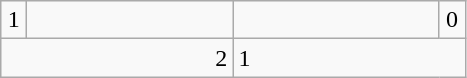<table class=wikitable>
<tr>
<td align=center width=10>1</td>
<td align="center" width="130"></td>
<td align="center" width="130"></td>
<td align="center" width="10">0</td>
</tr>
<tr>
<td colspan=2 align=right>2</td>
<td colspan="2">1</td>
</tr>
</table>
